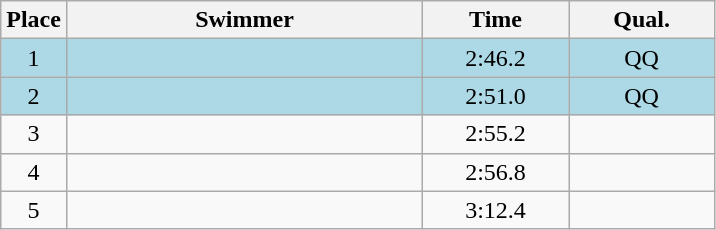<table class=wikitable style="text-align:center">
<tr>
<th>Place</th>
<th width=230>Swimmer</th>
<th width=90>Time</th>
<th width=90>Qual.</th>
</tr>
<tr bgcolor=lightblue>
<td>1</td>
<td align=left></td>
<td>2:46.2</td>
<td>QQ</td>
</tr>
<tr bgcolor=lightblue>
<td>2</td>
<td align=left></td>
<td>2:51.0</td>
<td>QQ</td>
</tr>
<tr>
<td>3</td>
<td align=left></td>
<td>2:55.2</td>
<td></td>
</tr>
<tr>
<td>4</td>
<td align=left></td>
<td>2:56.8</td>
<td></td>
</tr>
<tr>
<td>5</td>
<td align=left></td>
<td>3:12.4</td>
<td></td>
</tr>
</table>
